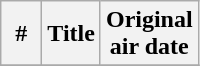<table class=wikitable style="background:#FFFFFF;">
<tr>
<th style="background; width:20px">#</th>
<th style="background">Title</th>
<th style="background; width:20px">Original air date</th>
</tr>
<tr>
</tr>
</table>
